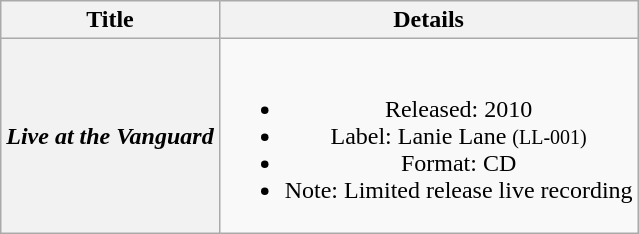<table class="wikitable plainrowheaders" style="text-align:center;" border="1">
<tr>
<th>Title</th>
<th>Details</th>
</tr>
<tr>
<th scope="row"><em>Live at the Vanguard</em></th>
<td><br><ul><li>Released: 2010</li><li>Label: Lanie Lane <small>(LL-001)</small></li><li>Format: CD</li><li>Note: Limited release live recording</li></ul></td>
</tr>
</table>
